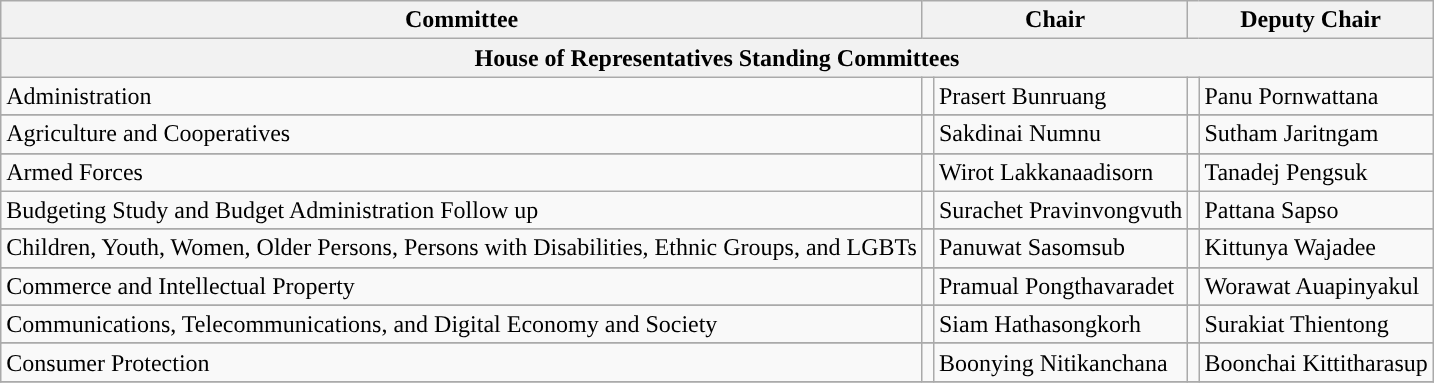<table class=wikitable>
<tr>
<th colspan=1>Committee</th>
<th colspan=2>Chair</th>
<th colspan=2>Deputy Chair</th>
</tr>
<tr>
<th colspan=5>House of Representatives Standing Committees</th>
</tr>
<tr>
<td>Administration</td>
<td style="background-color:"></td>
<td>Prasert Bunruang</td>
<td style="background-color:"></td>
<td>Panu Pornwattana</td>
</tr>
<tr>
</tr>
<tr>
<td>Agriculture and Cooperatives</td>
<td style="background-color:"></td>
<td>Sakdinai Numnu</td>
<td style="background-color:"></td>
<td>Sutham Jaritngam</td>
</tr>
<tr>
</tr>
<tr>
<td>Armed Forces</td>
<td style="background-color:"></td>
<td>Wirot Lakkanaadisorn</td>
<td style="background-color:"></td>
<td>Tanadej Pengsuk</td>
</tr>
<tr>
<td>Budgeting Study and Budget Administration Follow up</td>
<td style="background-color:"></td>
<td>Surachet Pravinvongvuth</td>
<td style="background-color:"></td>
<td>Pattana Sapso</td>
</tr>
<tr>
</tr>
<tr>
<td>Children, Youth, Women, Older Persons, Persons with Disabilities, Ethnic Groups, and LGBTs</td>
<td style="background-color:"></td>
<td>Panuwat Sasomsub</td>
<td style="background-color:"></td>
<td>Kittunya Wajadee</td>
</tr>
<tr>
</tr>
<tr>
<td>Commerce and Intellectual Property</td>
<td style="background-color:"></td>
<td>Pramual Pongthavaradet</td>
<td style="background-color:"></td>
<td>Worawat Auapinyakul</td>
</tr>
<tr>
</tr>
<tr>
<td>Communications, Telecommunications, and Digital Economy and Society</td>
<td style="background-color:"></td>
<td>Siam Hathasongkorh</td>
<td style="background-color:"></td>
<td>Surakiat Thientong</td>
</tr>
<tr>
</tr>
<tr>
<td>Consumer Protection</td>
<td style="background-color:"></td>
<td>Boonying Nitikanchana</td>
<td style="background-color:"></td>
<td>Boonchai Kittitharasup</td>
</tr>
<tr>
</tr>
</table>
